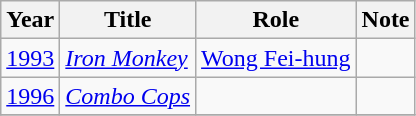<table class="wikitable sortable">
<tr>
<th>Year</th>
<th>Title</th>
<th>Role</th>
<th>Note</th>
</tr>
<tr>
<td><a href='#'>1993</a></td>
<td><em><a href='#'>Iron Monkey</a></em></td>
<td><a href='#'>Wong Fei-hung</a></td>
<td></td>
</tr>
<tr>
<td><a href='#'>1996</a></td>
<td><em><a href='#'>Combo Cops</a></em></td>
<td></td>
<td></td>
</tr>
<tr>
</tr>
</table>
